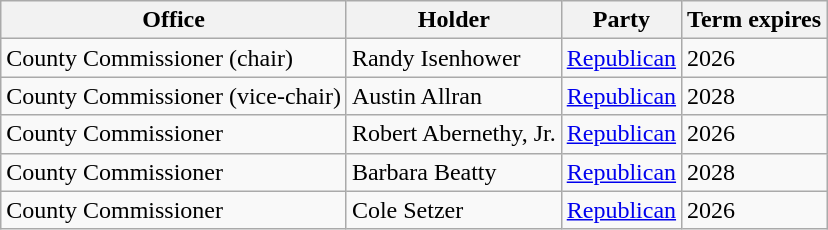<table class="wikitable">
<tr>
<th>Office</th>
<th>Holder</th>
<th>Party</th>
<th>Term expires</th>
</tr>
<tr>
<td>County Commissioner (chair)</td>
<td>Randy Isenhower</td>
<td><a href='#'>Republican</a></td>
<td>2026</td>
</tr>
<tr>
<td>County Commissioner (vice-chair)</td>
<td>Austin Allran</td>
<td><a href='#'>Republican</a></td>
<td>2028</td>
</tr>
<tr>
<td>County Commissioner</td>
<td>Robert Abernethy, Jr.</td>
<td><a href='#'>Republican</a></td>
<td>2026</td>
</tr>
<tr>
<td>County Commissioner</td>
<td>Barbara Beatty</td>
<td><a href='#'>Republican</a></td>
<td>2028</td>
</tr>
<tr>
<td>County Commissioner</td>
<td>Cole Setzer</td>
<td><a href='#'>Republican</a></td>
<td>2026</td>
</tr>
</table>
